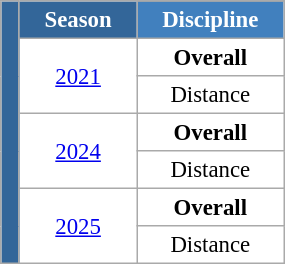<table class="wikitable" style="font-size:95%; text-align:center; border:grey solid 1px; border-collapse:collapse; background:#ffffff;" width="15%">
<tr style="background-color:#369; color:white;">
<td rowspan="8" width="1%"></td>
<td colspan="1" rowspan="2" width="5%"><strong>Season</strong></td>
</tr>
<tr style="background-color:#4180be; color:white;">
<td width="5%"><strong>Discipline</strong></td>
</tr>
<tr>
<td rowspan="2"><a href='#'>2021</a></td>
<td><strong>Overall</strong></td>
</tr>
<tr>
<td>Distance</td>
</tr>
<tr>
<td rowspan="2"><a href='#'>2024</a></td>
<td><strong>Overall</strong></td>
</tr>
<tr>
<td>Distance</td>
</tr>
<tr>
<td rowspan="2"><a href='#'>2025</a></td>
<td><strong>Overall</strong></td>
</tr>
<tr>
<td>Distance</td>
</tr>
</table>
